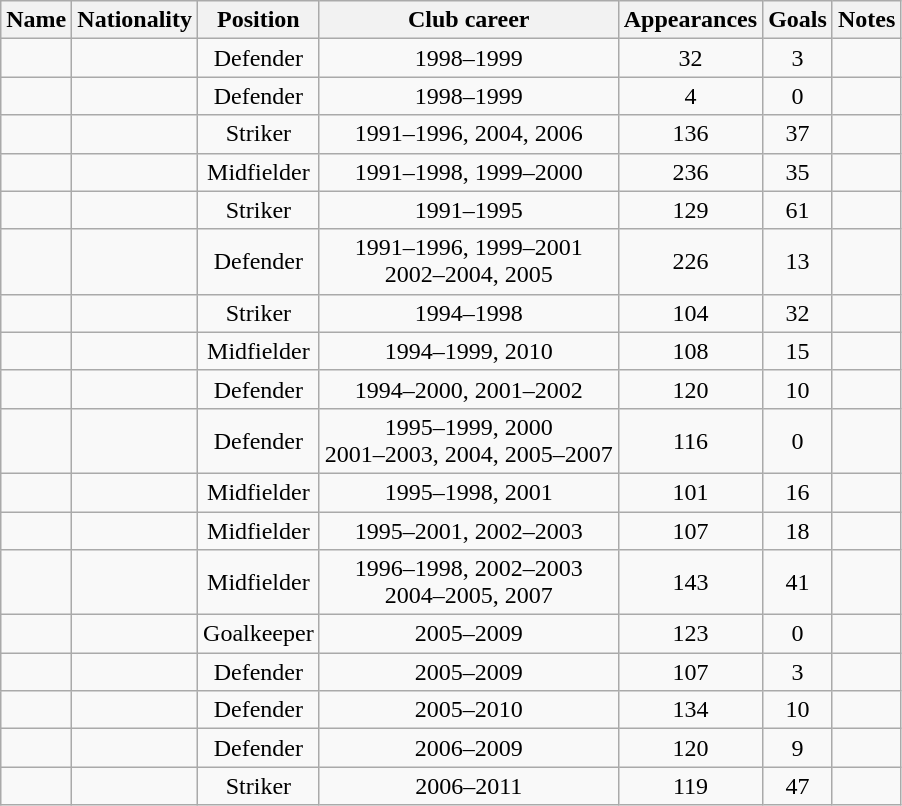<table class="wikitable sortable" style="text-align: center;">
<tr>
<th>Name</th>
<th>Nationality</th>
<th>Position</th>
<th>Club career</th>
<th>Appearances</th>
<th>Goals</th>
<th class="unsortable">Notes</th>
</tr>
<tr>
<td align="left"></td>
<td align="left"></td>
<td>Defender</td>
<td>1998–1999</td>
<td>32</td>
<td>3</td>
<td></td>
</tr>
<tr>
<td align="left"></td>
<td align="left"></td>
<td>Defender</td>
<td>1998–1999</td>
<td>4</td>
<td>0</td>
<td></td>
</tr>
<tr>
<td align="left"></td>
<td align="left"></td>
<td>Striker</td>
<td>1991–1996, 2004, 2006</td>
<td>136</td>
<td>37</td>
<td></td>
</tr>
<tr>
<td align="left"></td>
<td align="left"></td>
<td>Midfielder</td>
<td>1991–1998, 1999–2000</td>
<td>236</td>
<td>35</td>
<td></td>
</tr>
<tr>
<td align="left"></td>
<td align="left"></td>
<td>Striker</td>
<td>1991–1995</td>
<td>129</td>
<td>61</td>
<td></td>
</tr>
<tr>
<td align="left"></td>
<td align="left"></td>
<td>Defender</td>
<td>1991–1996, 1999–2001 <br> 2002–2004, 2005</td>
<td>226</td>
<td>13</td>
<td></td>
</tr>
<tr>
<td align="left"></td>
<td align="left"></td>
<td>Striker</td>
<td>1994–1998</td>
<td>104</td>
<td>32</td>
<td></td>
</tr>
<tr>
<td align="left"></td>
<td align="left"></td>
<td>Midfielder</td>
<td>1994–1999, 2010</td>
<td>108</td>
<td>15</td>
<td></td>
</tr>
<tr>
<td align="left"></td>
<td align="left"></td>
<td>Defender</td>
<td>1994–2000, 2001–2002</td>
<td>120</td>
<td>10</td>
<td></td>
</tr>
<tr>
<td align="left"></td>
<td align="left"></td>
<td>Defender</td>
<td>1995–1999, 2000 <br> 2001–2003, 2004, 2005–2007</td>
<td>116</td>
<td>0</td>
<td></td>
</tr>
<tr>
<td align="left"></td>
<td align="left"></td>
<td>Midfielder</td>
<td>1995–1998, 2001</td>
<td>101</td>
<td>16</td>
<td></td>
</tr>
<tr>
<td align="left"></td>
<td align="left"></td>
<td>Midfielder</td>
<td>1995–2001, 2002–2003</td>
<td>107</td>
<td>18</td>
<td></td>
</tr>
<tr>
<td align="left"></td>
<td align="left"></td>
<td>Midfielder</td>
<td>1996–1998, 2002–2003 <br> 2004–2005, 2007</td>
<td>143</td>
<td>41</td>
<td></td>
</tr>
<tr>
<td align="left"></td>
<td align="left"></td>
<td>Goalkeeper</td>
<td>2005–2009</td>
<td>123</td>
<td>0</td>
<td></td>
</tr>
<tr>
<td align="left"></td>
<td align="left"></td>
<td>Defender</td>
<td>2005–2009</td>
<td>107</td>
<td>3</td>
<td></td>
</tr>
<tr>
<td align="left"></td>
<td align="left"></td>
<td>Defender</td>
<td>2005–2010</td>
<td>134</td>
<td>10</td>
<td></td>
</tr>
<tr>
<td align="left"></td>
<td align="left"></td>
<td>Defender</td>
<td>2006–2009</td>
<td>120</td>
<td>9</td>
<td></td>
</tr>
<tr>
<td align="left"></td>
<td align="left"></td>
<td>Striker</td>
<td>2006–2011</td>
<td>119</td>
<td>47</td>
<td></td>
</tr>
</table>
